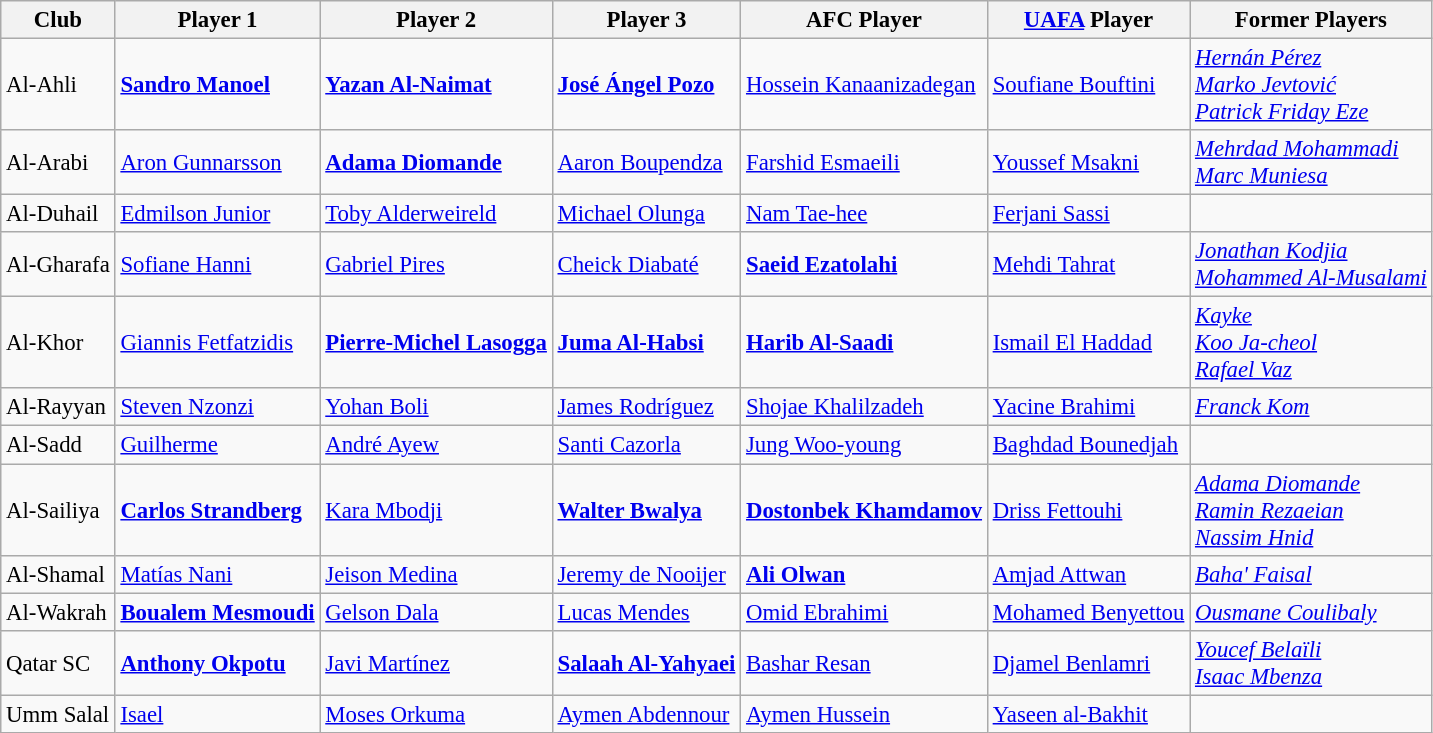<table class="wikitable" style="font-size:95%;">
<tr>
<th>Club</th>
<th>Player 1</th>
<th>Player 2</th>
<th>Player 3</th>
<th>AFC Player</th>
<th><a href='#'>UAFA</a> Player</th>
<th>Former Players</th>
</tr>
<tr>
<td>Al-Ahli</td>
<td> <strong><a href='#'>Sandro Manoel</a></strong></td>
<td> <strong><a href='#'>Yazan Al-Naimat</a></strong></td>
<td> <strong><a href='#'>José Ángel Pozo</a></strong></td>
<td> <a href='#'>Hossein Kanaanizadegan</a></td>
<td> <a href='#'>Soufiane Bouftini</a></td>
<td> <em><a href='#'>Hernán Pérez</a></em><br> <em><a href='#'>Marko Jevtović</a></em><br> <em><a href='#'>Patrick Friday Eze</a></em></td>
</tr>
<tr>
<td>Al-Arabi</td>
<td> <a href='#'>Aron Gunnarsson</a></td>
<td> <strong><a href='#'>Adama Diomande</a></strong></td>
<td> <a href='#'>Aaron Boupendza</a></td>
<td> <a href='#'>Farshid Esmaeili</a></td>
<td> <a href='#'>Youssef Msakni</a></td>
<td> <em><a href='#'>Mehrdad Mohammadi</a></em><br> <em><a href='#'>Marc Muniesa</a></em></td>
</tr>
<tr>
<td>Al-Duhail</td>
<td> <a href='#'>Edmilson Junior</a></td>
<td> <a href='#'>Toby Alderweireld</a></td>
<td> <a href='#'>Michael Olunga</a></td>
<td> <a href='#'>Nam Tae-hee</a></td>
<td> <a href='#'>Ferjani Sassi</a></td>
<td></td>
</tr>
<tr>
<td>Al-Gharafa</td>
<td> <a href='#'>Sofiane Hanni</a></td>
<td> <a href='#'>Gabriel Pires</a></td>
<td> <a href='#'>Cheick Diabaté</a></td>
<td> <strong><a href='#'>Saeid Ezatolahi</a></strong></td>
<td> <a href='#'>Mehdi Tahrat</a></td>
<td> <em><a href='#'>Jonathan Kodjia</a></em><br> <em><a href='#'>Mohammed Al-Musalami</a></em></td>
</tr>
<tr>
<td>Al-Khor</td>
<td> <a href='#'>Giannis Fetfatzidis</a></td>
<td> <strong><a href='#'>Pierre-Michel Lasogga</a></strong></td>
<td> <strong><a href='#'>Juma Al-Habsi</a></strong></td>
<td> <strong><a href='#'>Harib Al-Saadi</a></strong></td>
<td> <a href='#'>Ismail El Haddad</a></td>
<td> <em><a href='#'>Kayke</a></em><br> <em><a href='#'>Koo Ja-cheol</a></em><br> <em><a href='#'>Rafael Vaz</a></em></td>
</tr>
<tr>
<td>Al-Rayyan</td>
<td> <a href='#'>Steven Nzonzi</a></td>
<td> <a href='#'>Yohan Boli</a></td>
<td> <a href='#'>James Rodríguez</a></td>
<td> <a href='#'>Shojae Khalilzadeh</a></td>
<td> <a href='#'>Yacine Brahimi</a></td>
<td> <em><a href='#'>Franck Kom</a></em></td>
</tr>
<tr>
<td>Al-Sadd</td>
<td> <a href='#'>Guilherme</a></td>
<td> <a href='#'>André Ayew</a></td>
<td> <a href='#'>Santi Cazorla</a></td>
<td> <a href='#'>Jung Woo-young</a></td>
<td> <a href='#'>Baghdad Bounedjah</a></td>
<td></td>
</tr>
<tr>
<td>Al-Sailiya</td>
<td> <strong><a href='#'>Carlos Strandberg</a></strong></td>
<td> <a href='#'>Kara Mbodji</a></td>
<td> <strong><a href='#'>Walter Bwalya</a></strong></td>
<td> <strong><a href='#'>Dostonbek Khamdamov</a></strong></td>
<td> <a href='#'>Driss Fettouhi</a></td>
<td> <em><a href='#'>Adama Diomande</a></em><br> <em><a href='#'>Ramin Rezaeian</a></em><br> <em><a href='#'>Nassim Hnid</a></em></td>
</tr>
<tr>
<td>Al-Shamal</td>
<td> <a href='#'>Matías Nani</a></td>
<td> <a href='#'>Jeison Medina</a></td>
<td> <a href='#'>Jeremy de Nooijer</a></td>
<td> <strong><a href='#'>Ali Olwan</a></strong></td>
<td> <a href='#'>Amjad Attwan</a></td>
<td> <em><a href='#'>Baha' Faisal</a></em></td>
</tr>
<tr>
<td>Al-Wakrah</td>
<td> <strong><a href='#'>Boualem Mesmoudi</a></strong></td>
<td> <a href='#'>Gelson Dala</a></td>
<td> <a href='#'>Lucas Mendes</a></td>
<td> <a href='#'>Omid Ebrahimi</a></td>
<td> <a href='#'>Mohamed Benyettou</a></td>
<td> <em><a href='#'>Ousmane Coulibaly</a></em></td>
</tr>
<tr>
<td>Qatar SC</td>
<td> <strong><a href='#'>Anthony Okpotu</a></strong></td>
<td> <a href='#'>Javi Martínez</a></td>
<td> <strong><a href='#'>Salaah Al-Yahyaei</a></strong></td>
<td> <a href='#'>Bashar Resan</a></td>
<td> <a href='#'>Djamel Benlamri</a></td>
<td> <em><a href='#'>Youcef Belaïli</a></em><br> <em><a href='#'>Isaac Mbenza</a></em></td>
</tr>
<tr>
<td>Umm Salal</td>
<td> <a href='#'>Isael</a></td>
<td> <a href='#'>Moses Orkuma</a></td>
<td> <a href='#'>Aymen Abdennour</a></td>
<td> <a href='#'>Aymen Hussein</a></td>
<td> <a href='#'>Yaseen al-Bakhit</a></td>
<td></td>
</tr>
</table>
